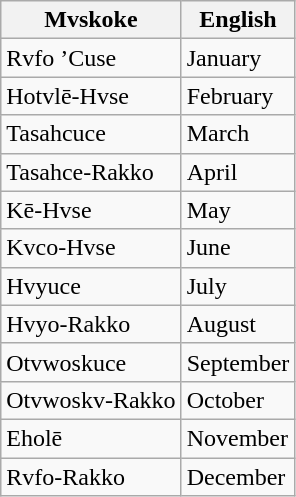<table class="wikitable">
<tr>
<th>Mvskoke</th>
<th>English</th>
</tr>
<tr>
<td>Rvfo ’Cuse</td>
<td>January</td>
</tr>
<tr>
<td>Hotvlē-Hvse</td>
<td>February</td>
</tr>
<tr>
<td>Tasahcuce</td>
<td>March</td>
</tr>
<tr>
<td>Tasahce-Rakko</td>
<td>April</td>
</tr>
<tr>
<td>Kē-Hvse</td>
<td>May</td>
</tr>
<tr>
<td>Kvco-Hvse</td>
<td>June</td>
</tr>
<tr>
<td>Hvyuce</td>
<td>July</td>
</tr>
<tr>
<td>Hvyo-Rakko</td>
<td>August</td>
</tr>
<tr>
<td>Otvwoskuce</td>
<td>September</td>
</tr>
<tr>
<td>Otvwoskv-Rakko</td>
<td>October</td>
</tr>
<tr>
<td>Eholē</td>
<td>November</td>
</tr>
<tr>
<td>Rvfo-Rakko</td>
<td>December</td>
</tr>
</table>
